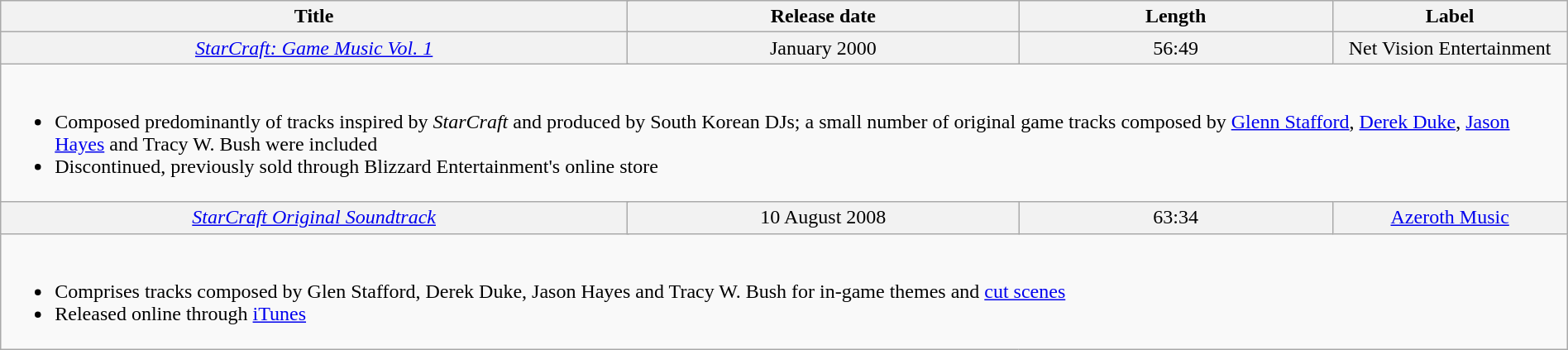<table class="wikitable" width="100%">
<tr style="text-align: center;">
<th colspan="2" width="40%">Title</th>
<th colspan="1" width="25%">Release date</th>
<th colspan="1" width="20%">Length</th>
<th colspan="1" width="45%">Label</th>
</tr>
<tr bgcolor="#F2F2F2" align="center">
<td colspan="2"><em><a href='#'>StarCraft: Game Music Vol. 1</a></em></td>
<td colspan="1">January 2000</td>
<td colspan="1">56:49</td>
<td colspan="1">Net Vision Entertainment</td>
</tr>
<tr>
<td colspan="5" style="border: none; vertical-align: top;"><br><ul><li>Composed predominantly of tracks inspired by <em>StarCraft</em> and produced by South Korean DJs; a small number of original game tracks composed by <a href='#'>Glenn Stafford</a>, <a href='#'>Derek Duke</a>, <a href='#'>Jason Hayes</a> and Tracy W. Bush were included</li><li>Discontinued, previously sold through Blizzard Entertainment's online store</li></ul></td>
</tr>
<tr bgcolor="#F2F2F2" align="center">
<td colspan="2"><em><a href='#'>StarCraft Original Soundtrack</a></em></td>
<td colspan="1">10 August 2008</td>
<td colspan="1">63:34</td>
<td colspan="1"><a href='#'>Azeroth Music</a></td>
</tr>
<tr>
<td colspan="5" style="border: none; vertical-align: top;"><br><ul><li>Comprises tracks composed by Glen Stafford, Derek Duke, Jason Hayes and Tracy W. Bush for in-game themes and <a href='#'>cut scenes</a></li><li>Released online through <a href='#'>iTunes</a></li></ul></td>
</tr>
</table>
